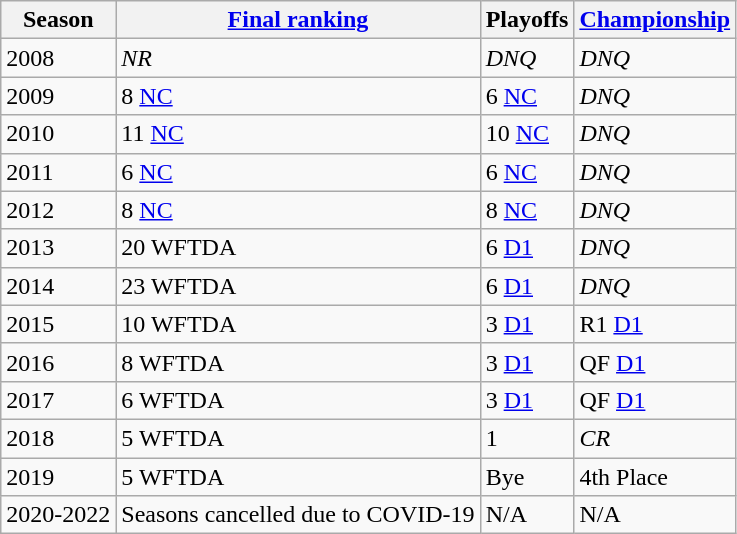<table class="wikitable sortable">
<tr>
<th>Season</th>
<th><a href='#'>Final ranking</a></th>
<th>Playoffs</th>
<th><a href='#'>Championship</a></th>
</tr>
<tr>
<td>2008</td>
<td><em>NR</em></td>
<td><em>DNQ</em></td>
<td><em>DNQ</em></td>
</tr>
<tr>
<td>2009</td>
<td>8 <a href='#'>NC</a></td>
<td>6 <a href='#'>NC</a></td>
<td><em>DNQ</em></td>
</tr>
<tr>
<td>2010</td>
<td>11 <a href='#'>NC</a></td>
<td>10 <a href='#'>NC</a></td>
<td><em>DNQ</em></td>
</tr>
<tr>
<td>2011</td>
<td>6 <a href='#'>NC</a></td>
<td>6 <a href='#'>NC</a></td>
<td><em>DNQ</em></td>
</tr>
<tr>
<td>2012</td>
<td>8 <a href='#'>NC</a></td>
<td>8 <a href='#'>NC</a></td>
<td><em>DNQ</em></td>
</tr>
<tr>
<td>2013</td>
<td>20 WFTDA</td>
<td>6 <a href='#'>D1</a></td>
<td><em>DNQ</em></td>
</tr>
<tr>
<td>2014</td>
<td>23 WFTDA</td>
<td>6 <a href='#'>D1</a></td>
<td><em>DNQ</em></td>
</tr>
<tr>
<td>2015</td>
<td>10 WFTDA</td>
<td>3 <a href='#'>D1</a></td>
<td>R1 <a href='#'>D1</a></td>
</tr>
<tr>
<td>2016</td>
<td>8 WFTDA</td>
<td>3 <a href='#'>D1</a></td>
<td>QF <a href='#'>D1</a></td>
</tr>
<tr>
<td>2017</td>
<td>6 WFTDA</td>
<td>3 <a href='#'>D1</a></td>
<td>QF <a href='#'>D1</a></td>
</tr>
<tr>
<td>2018</td>
<td>5 WFTDA</td>
<td>1</td>
<td><em>CR</em></td>
</tr>
<tr>
<td>2019</td>
<td>5 WFTDA</td>
<td>Bye</td>
<td>4th Place</td>
</tr>
<tr>
<td>2020-2022</td>
<td>Seasons cancelled due to COVID-19</td>
<td>N/A</td>
<td>N/A</td>
</tr>
</table>
